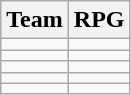<table class=wikitable>
<tr>
<th>Team</th>
<th>RPG</th>
</tr>
<tr>
<td></td>
<td></td>
</tr>
<tr>
<td></td>
<td></td>
</tr>
<tr>
<td></td>
<td></td>
</tr>
<tr>
<td></td>
<td></td>
</tr>
<tr>
<td></td>
<td></td>
</tr>
</table>
